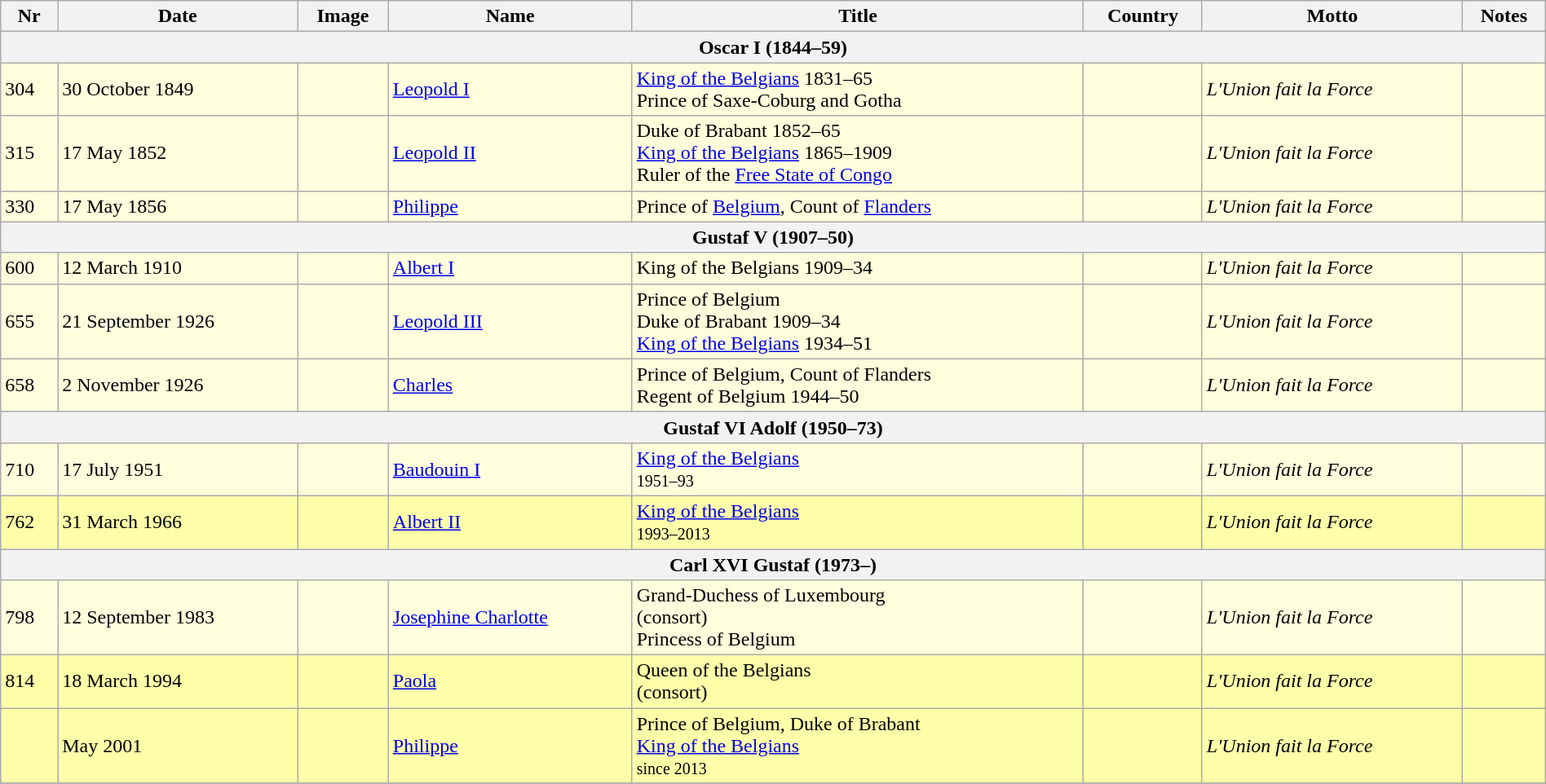<table class="wikitable" width=100%>
<tr>
<th>Nr</th>
<th>Date</th>
<th>Image</th>
<th>Name</th>
<th>Title</th>
<th>Country</th>
<th>Motto</th>
<th>Notes</th>
</tr>
<tr>
<th colspan=8>Oscar I (1844–59)</th>
</tr>
<tr bgcolor="#FFFFDD">
<td>304</td>
<td>30 October 1849</td>
<td></td>
<td><a href='#'>Leopold I</a></td>
<td><a href='#'>King of the Belgians</a> 1831–65<br>Prince of Saxe-Coburg and Gotha</td>
<td><br></td>
<td><em>L'Union fait la Force</em></td>
<td></td>
</tr>
<tr bgcolor="#FFFFDD">
<td>315</td>
<td>17 May 1852</td>
<td></td>
<td><a href='#'>Leopold II</a></td>
<td>Duke of Brabant 1852–65<br><a href='#'>King of the Belgians</a> 1865–1909<br>Ruler of the <a href='#'>Free State of Congo</a></td>
<td></td>
<td><em>L'Union fait la Force</em></td>
<td></td>
</tr>
<tr bgcolor="#FFFFDD">
<td>330</td>
<td>17 May 1856</td>
<td></td>
<td><a href='#'>Philippe</a></td>
<td>Prince of <a href='#'>Belgium</a>, Count of <a href='#'>Flanders</a></td>
<td></td>
<td><em>L'Union fait la Force</em></td>
<td></td>
</tr>
<tr>
<th colspan=8>Gustaf V (1907–50)</th>
</tr>
<tr bgcolor="#FFFFDD">
<td>600</td>
<td>12 March 1910</td>
<td></td>
<td><a href='#'>Albert I</a></td>
<td>King of the Belgians 1909–34</td>
<td></td>
<td><em>L'Union fait la Force</em></td>
<td></td>
</tr>
<tr bgcolor="#FFFFDD">
<td>655</td>
<td>21 September 1926</td>
<td></td>
<td><a href='#'>Leopold III</a></td>
<td>Prince of Belgium<br>Duke of Brabant 1909–34 <br><a href='#'>King of the Belgians</a> 1934–51</td>
<td></td>
<td><em>L'Union fait la Force</em></td>
<td></td>
</tr>
<tr bgcolor="#FFFFDD">
<td>658</td>
<td>2 November 1926</td>
<td></td>
<td><a href='#'>Charles</a></td>
<td>Prince of Belgium, Count of Flanders<br>Regent of Belgium 1944–50</td>
<td></td>
<td><em>L'Union fait la Force</em></td>
<td></td>
</tr>
<tr>
<th colspan=8>Gustaf VI Adolf (1950–73)</th>
</tr>
<tr bgcolor="#FFFFDD">
<td>710</td>
<td>17 July 1951</td>
<td></td>
<td><a href='#'>Baudouin I</a></td>
<td><a href='#'>King of the Belgians</a><br><small>1951–93</small></td>
<td></td>
<td><em>L'Union fait la Force</em></td>
<td></td>
</tr>
<tr bgcolor="#FFFFAA">
<td>762</td>
<td>31 March 1966</td>
<td></td>
<td><a href='#'>Albert II</a></td>
<td><a href='#'>King of the Belgians</a><br><small>1993–2013</small></td>
<td></td>
<td><em>L'Union fait la Force</em></td>
<td></td>
</tr>
<tr>
<th colspan=8>Carl XVI Gustaf (1973–)</th>
</tr>
<tr bgcolor="#FFFFDD">
<td>798</td>
<td>12 September 1983</td>
<td></td>
<td><a href='#'>Josephine Charlotte</a></td>
<td>Grand-Duchess of Luxembourg<br>(consort)<br>Princess of Belgium</td>
<td><br></td>
<td><em>L'Union fait la Force</em></td>
<td></td>
</tr>
<tr bgcolor="#FFFFAA">
<td>814</td>
<td>18 March 1994</td>
<td></td>
<td><a href='#'>Paola</a></td>
<td>Queen of the Belgians<br>(consort)</td>
<td></td>
<td><em>L'Union fait la Force</em></td>
<td></td>
</tr>
<tr bgcolor="#FFFFAA">
<td></td>
<td>May 2001</td>
<td></td>
<td><a href='#'>Philippe</a></td>
<td>Prince of Belgium, Duke of Brabant <br> <a href='#'>King of the Belgians</a><br><small>since 2013</small></td>
<td></td>
<td><em>L'Union fait la Force</em></td>
<td></td>
</tr>
<tr>
</tr>
</table>
